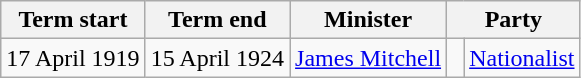<table class="wikitable">
<tr>
<th>Term start</th>
<th>Term end</th>
<th>Minister</th>
<th colspan="2">Party</th>
</tr>
<tr>
<td align=center>17 April 1919</td>
<td align=center>15 April 1924</td>
<td><a href='#'>James Mitchell</a></td>
<td> </td>
<td><a href='#'>Nationalist</a></td>
</tr>
</table>
